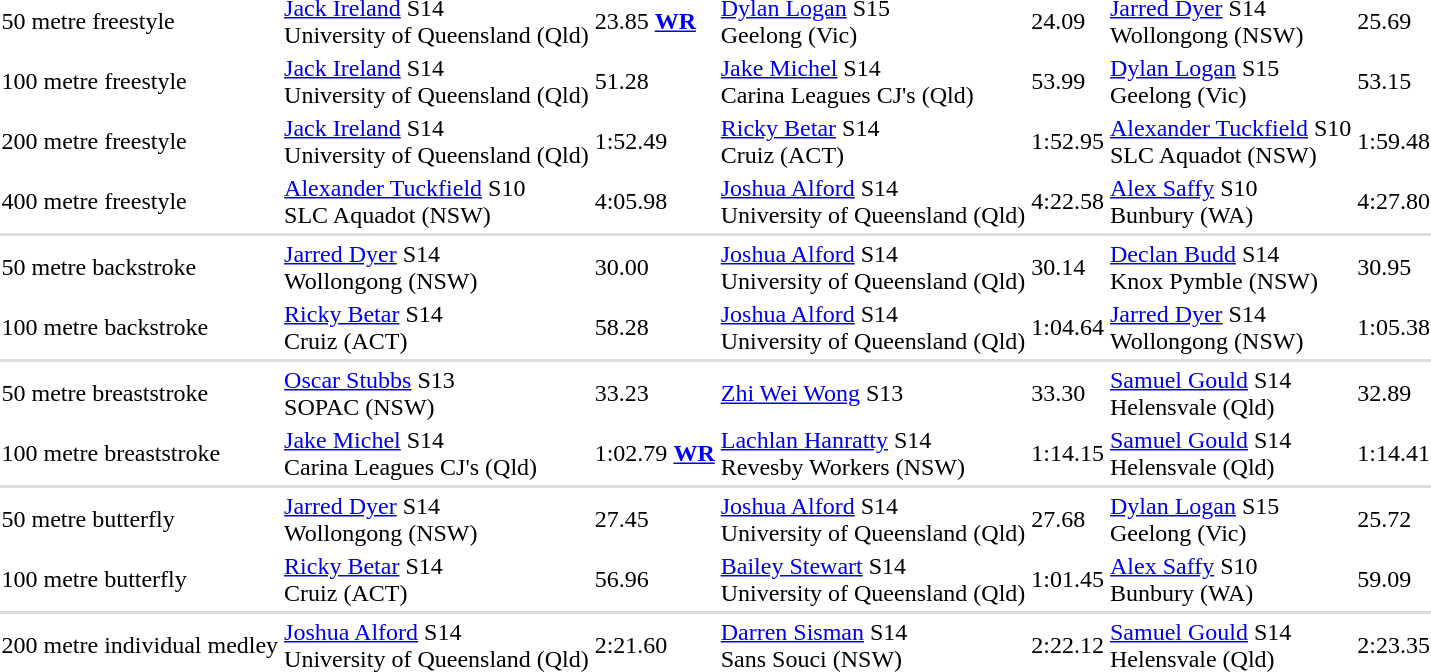<table>
<tr>
<td>50 metre freestyle</td>
<td><a href='#'>Jack Ireland</a> S14 <br> University of Queensland (Qld)</td>
<td>23.85 <strong><a href='#'>WR</a></strong></td>
<td><a href='#'>Dylan Logan</a> S15 <br> Geelong (Vic)</td>
<td>24.09</td>
<td><a href='#'>Jarred Dyer</a> S14 <br> Wollongong (NSW)</td>
<td>25.69</td>
</tr>
<tr>
<td>100 metre freestyle</td>
<td><a href='#'>Jack Ireland</a> S14 <br> University of Queensland (Qld)</td>
<td>51.28</td>
<td><a href='#'>Jake Michel</a> S14 <br> Carina Leagues CJ's (Qld)</td>
<td>53.99</td>
<td><a href='#'>Dylan Logan</a> S15 <br> Geelong (Vic)</td>
<td>53.15</td>
</tr>
<tr>
<td>200 metre freestyle</td>
<td><a href='#'>Jack Ireland</a> S14 <br> University of Queensland (Qld)</td>
<td>1:52.49</td>
<td><a href='#'>Ricky Betar</a> S14 <br> Cruiz (ACT)</td>
<td>1:52.95</td>
<td><a href='#'>Alexander Tuckfield</a> S10 <br> SLC Aquadot (NSW)</td>
<td>1:59.48</td>
</tr>
<tr>
<td>400 metre freestyle</td>
<td><a href='#'>Alexander Tuckfield</a> S10 <br> SLC Aquadot (NSW)</td>
<td>4:05.98</td>
<td><a href='#'>Joshua Alford</a> S14 <br> University of Queensland (Qld)</td>
<td>4:22.58</td>
<td><a href='#'>Alex Saffy</a> S10 <br> Bunbury (WA)</td>
<td>4:27.80</td>
</tr>
<tr bgcolor=#DDDDDD>
<td colspan=7></td>
</tr>
<tr>
<td>50 metre backstroke</td>
<td><a href='#'>Jarred Dyer</a> S14 <br> Wollongong (NSW)</td>
<td>30.00</td>
<td><a href='#'>Joshua Alford</a> S14 <br> University of Queensland (Qld)</td>
<td>30.14</td>
<td><a href='#'>Declan Budd</a> S14 <br> Knox Pymble (NSW)</td>
<td>30.95</td>
</tr>
<tr>
<td>100 metre backstroke</td>
<td><a href='#'>Ricky Betar</a> S14 <br> Cruiz (ACT)</td>
<td>58.28</td>
<td><a href='#'>Joshua Alford</a> S14 <br> University of Queensland (Qld)</td>
<td>1:04.64</td>
<td><a href='#'>Jarred Dyer</a> S14 <br> Wollongong (NSW)</td>
<td>1:05.38</td>
</tr>
<tr bgcolor=#DDDDDD>
<td colspan=7></td>
</tr>
<tr>
<td>50 metre breaststroke</td>
<td><a href='#'>Oscar Stubbs</a> S13 <br> SOPAC (NSW)</td>
<td>33.23</td>
<td><a href='#'>Zhi Wei Wong</a> S13 <br> </td>
<td>33.30</td>
<td><a href='#'>Samuel Gould</a> S14 <br> Helensvale (Qld)</td>
<td>32.89</td>
</tr>
<tr>
<td>100 metre breaststroke</td>
<td><a href='#'>Jake Michel</a> S14 <br> Carina Leagues CJ's (Qld)</td>
<td>1:02.79 <strong><a href='#'>WR</a></strong></td>
<td><a href='#'>Lachlan Hanratty</a> S14 <br> Revesby Workers (NSW)</td>
<td>1:14.15</td>
<td><a href='#'>Samuel Gould</a> S14 <br> Helensvale (Qld)</td>
<td>1:14.41</td>
</tr>
<tr bgcolor=#DDDDDD>
<td colspan=7></td>
</tr>
<tr>
<td>50 metre butterfly</td>
<td><a href='#'>Jarred Dyer</a> S14 <br> Wollongong (NSW)</td>
<td>27.45</td>
<td><a href='#'>Joshua Alford</a> S14 <br> University of Queensland (Qld)</td>
<td>27.68</td>
<td><a href='#'>Dylan Logan</a> S15 <br> Geelong (Vic)</td>
<td>25.72</td>
</tr>
<tr>
<td>100 metre butterfly</td>
<td><a href='#'>Ricky Betar</a> S14 <br> Cruiz (ACT)</td>
<td>56.96</td>
<td><a href='#'>Bailey Stewart</a> S14 <br> University of Queensland (Qld)</td>
<td>1:01.45</td>
<td><a href='#'>Alex Saffy</a> S10 <br> Bunbury (WA)</td>
<td>59.09</td>
</tr>
<tr bgcolor=#DDDDDD>
<td colspan=7></td>
</tr>
<tr>
<td>200 metre individual medley</td>
<td><a href='#'>Joshua Alford</a> S14 <br> University of Queensland (Qld)</td>
<td>2:21.60</td>
<td><a href='#'>Darren Sisman</a> S14 <br> Sans Souci (NSW)</td>
<td>2:22.12</td>
<td><a href='#'>Samuel Gould</a> S14 <br> Helensvale (Qld)</td>
<td>2:23.35</td>
</tr>
</table>
